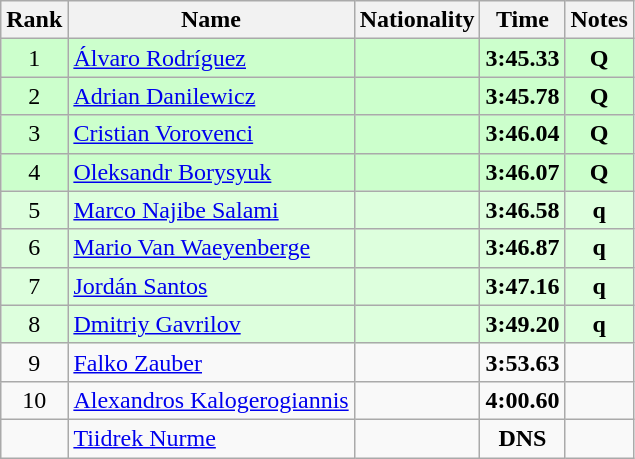<table class="wikitable sortable" style="text-align:center">
<tr>
<th>Rank</th>
<th>Name</th>
<th>Nationality</th>
<th>Time</th>
<th>Notes</th>
</tr>
<tr bgcolor=ccffcc>
<td>1</td>
<td align=left><a href='#'>Álvaro Rodríguez</a></td>
<td align=left></td>
<td><strong>3:45.33</strong></td>
<td><strong>Q</strong></td>
</tr>
<tr bgcolor=ccffcc>
<td>2</td>
<td align=left><a href='#'>Adrian Danilewicz</a></td>
<td align=left></td>
<td><strong>3:45.78</strong></td>
<td><strong>Q</strong></td>
</tr>
<tr bgcolor=ccffcc>
<td>3</td>
<td align=left><a href='#'>Cristian Vorovenci</a></td>
<td align=left></td>
<td><strong>3:46.04</strong></td>
<td><strong>Q</strong></td>
</tr>
<tr bgcolor=ccffcc>
<td>4</td>
<td align=left><a href='#'>Oleksandr Borysyuk</a></td>
<td align=left></td>
<td><strong>3:46.07</strong></td>
<td><strong>Q</strong></td>
</tr>
<tr bgcolor=ddffdd>
<td>5</td>
<td align=left><a href='#'>Marco Najibe Salami</a></td>
<td align=left></td>
<td><strong>3:46.58</strong></td>
<td><strong>q</strong></td>
</tr>
<tr bgcolor=ddffdd>
<td>6</td>
<td align=left><a href='#'>Mario Van Waeyenberge</a></td>
<td align=left></td>
<td><strong>3:46.87</strong></td>
<td><strong>q</strong></td>
</tr>
<tr bgcolor=ddffdd>
<td>7</td>
<td align=left><a href='#'>Jordán Santos</a></td>
<td align=left></td>
<td><strong>3:47.16</strong></td>
<td><strong>q</strong></td>
</tr>
<tr bgcolor=ddffdd>
<td>8</td>
<td align=left><a href='#'>Dmitriy Gavrilov</a></td>
<td align=left></td>
<td><strong>3:49.20</strong></td>
<td><strong>q</strong></td>
</tr>
<tr>
<td>9</td>
<td align=left><a href='#'>Falko Zauber</a></td>
<td align=left></td>
<td><strong>3:53.63</strong></td>
<td></td>
</tr>
<tr>
<td>10</td>
<td align=left><a href='#'>Alexandros Kalogerogiannis</a></td>
<td align=left></td>
<td><strong>4:00.60</strong></td>
<td></td>
</tr>
<tr>
<td></td>
<td align=left><a href='#'>Tiidrek Nurme</a></td>
<td align=left></td>
<td><strong>DNS</strong></td>
<td></td>
</tr>
</table>
